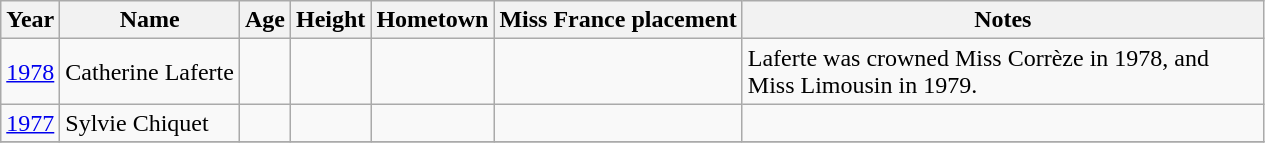<table class="wikitable sortable">
<tr>
<th>Year</th>
<th>Name</th>
<th>Age</th>
<th>Height</th>
<th>Hometown</th>
<th>Miss France placement</th>
<th width=340>Notes</th>
</tr>
<tr>
<td><a href='#'>1978</a></td>
<td>Catherine Laferte</td>
<td></td>
<td></td>
<td></td>
<td></td>
<td>Laferte was crowned Miss Corrèze in 1978, and Miss Limousin in 1979.</td>
</tr>
<tr>
<td><a href='#'>1977</a></td>
<td>Sylvie Chiquet</td>
<td></td>
<td></td>
<td></td>
<td></td>
<td></td>
</tr>
<tr>
</tr>
</table>
